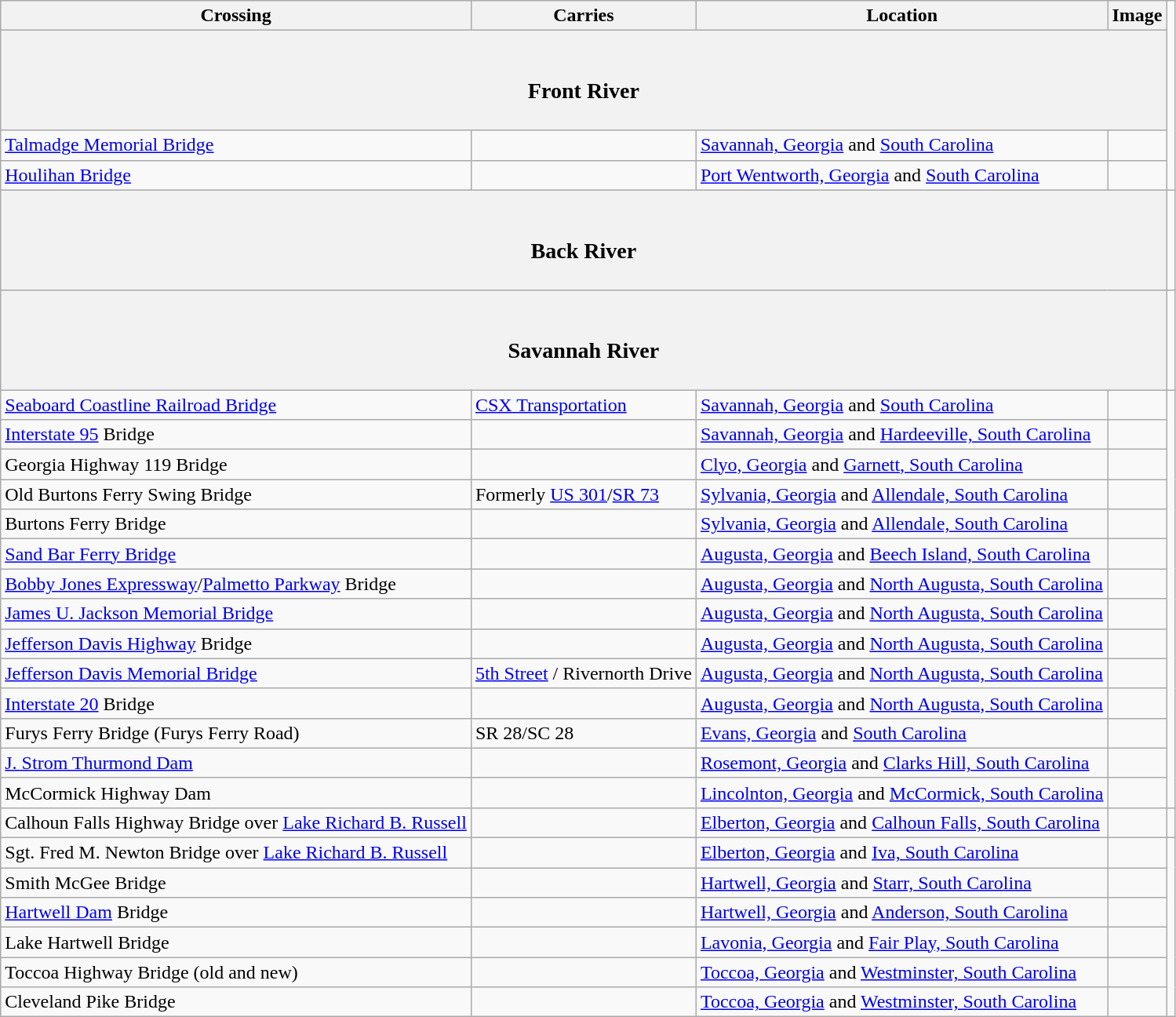<table class=wikitable>
<tr>
<th>Crossing</th>
<th>Carries</th>
<th>Location</th>
<th>Image</th>
</tr>
<tr>
<th colspan=4><br><h3>Front River</h3></th>
</tr>
<tr>
<td><a href='#'>Talmadge Memorial Bridge</a></td>
<td></td>
<td><a href='#'>Savannah, Georgia</a> and <a href='#'>South Carolina</a></td>
<td></td>
</tr>
<tr>
<td><a href='#'>Houlihan Bridge</a></td>
<td></td>
<td><a href='#'>Port Wentworth, Georgia</a> and <a href='#'>South Carolina</a></td>
<td></td>
</tr>
<tr>
<th colspan=4><br><h3>Back River</h3></th>
<td></td>
</tr>
<tr>
<th colspan=4><br><h3>Savannah River</h3></th>
<td></td>
</tr>
<tr>
<td><a href='#'>Seaboard Coastline Railroad Bridge</a></td>
<td><a href='#'>CSX Transportation</a></td>
<td><a href='#'>Savannah, Georgia</a> and <a href='#'>South Carolina</a></td>
<td></td>
</tr>
<tr>
<td><a href='#'>Interstate 95</a> Bridge</td>
<td></td>
<td><a href='#'>Savannah, Georgia</a> and <a href='#'>Hardeeville, South Carolina</a></td>
<td></td>
</tr>
<tr>
<td>Georgia Highway 119 Bridge</td>
<td></td>
<td><a href='#'>Clyo, Georgia</a> and <a href='#'>Garnett, South Carolina</a></td>
<td></td>
</tr>
<tr>
<td>Old Burtons Ferry Swing Bridge</td>
<td>Formerly <a href='#'>US 301</a>/<a href='#'>SR 73</a></td>
<td><a href='#'>Sylvania, Georgia</a> and <a href='#'>Allendale, South Carolina</a></td>
<td></td>
</tr>
<tr>
<td>Burtons Ferry Bridge</td>
<td></td>
<td><a href='#'>Sylvania, Georgia</a> and <a href='#'>Allendale, South Carolina</a></td>
<td></td>
</tr>
<tr>
<td><a href='#'>Sand Bar Ferry Bridge</a></td>
<td></td>
<td><a href='#'>Augusta, Georgia</a> and <a href='#'>Beech Island, South Carolina</a></td>
<td></td>
</tr>
<tr>
<td><a href='#'>Bobby Jones Expressway</a>/<a href='#'>Palmetto Parkway</a> Bridge</td>
<td></td>
<td><a href='#'>Augusta, Georgia</a> and <a href='#'>North Augusta, South Carolina</a></td>
<td></td>
</tr>
<tr>
<td><a href='#'>James U. Jackson Memorial Bridge</a></td>
<td></td>
<td><a href='#'>Augusta, Georgia</a> and <a href='#'>North Augusta, South Carolina</a></td>
<td></td>
</tr>
<tr>
<td><a href='#'>Jefferson Davis Highway</a> Bridge</td>
<td></td>
<td><a href='#'>Augusta, Georgia</a> and <a href='#'>North Augusta, South Carolina</a></td>
<td></td>
</tr>
<tr>
<td><a href='#'>Jefferson Davis Memorial Bridge</a></td>
<td><a href='#'>5th Street</a> / Rivernorth Drive</td>
<td><a href='#'>Augusta, Georgia</a> and <a href='#'>North Augusta, South Carolina</a></td>
<td></td>
</tr>
<tr>
<td><a href='#'>Interstate 20</a> Bridge</td>
<td></td>
<td><a href='#'>Augusta, Georgia</a> and <a href='#'>North Augusta, South Carolina</a></td>
<td></td>
</tr>
<tr>
<td>Furys Ferry Bridge (Furys Ferry Road)</td>
<td> SR 28/SC 28</td>
<td><a href='#'>Evans, Georgia</a> and <a href='#'>South Carolina</a></td>
<td></td>
</tr>
<tr>
<td><a href='#'>J. Strom Thurmond Dam</a></td>
<td></td>
<td><a href='#'>Rosemont, Georgia</a> and <a href='#'>Clarks Hill, South Carolina</a></td>
<td></td>
</tr>
<tr>
<td>McCormick Highway Dam</td>
<td></td>
<td><a href='#'>Lincolnton, Georgia</a> and <a href='#'>McCormick, South Carolina</a></td>
<td></td>
</tr>
<tr>
<td>Calhoun Falls Highway Bridge over <a href='#'>Lake Richard B. Russell</a></td>
<td></td>
<td><a href='#'>Elberton, Georgia</a> and <a href='#'>Calhoun Falls, South Carolina</a></td>
<td></td>
<td></td>
</tr>
<tr>
<td>Sgt. Fred M. Newton Bridge over <a href='#'>Lake Richard B. Russell</a></td>
<td></td>
<td><a href='#'>Elberton, Georgia</a> and <a href='#'>Iva, South Carolina</a></td>
<td></td>
</tr>
<tr>
<td>Smith McGee Bridge</td>
<td></td>
<td><a href='#'>Hartwell, Georgia</a> and <a href='#'>Starr, South Carolina</a></td>
<td></td>
</tr>
<tr>
<td><a href='#'>Hartwell Dam</a> Bridge</td>
<td></td>
<td><a href='#'>Hartwell, Georgia</a> and <a href='#'>Anderson, South Carolina</a></td>
<td></td>
</tr>
<tr>
<td>Lake Hartwell Bridge</td>
<td></td>
<td><a href='#'>Lavonia, Georgia</a> and <a href='#'>Fair Play, South Carolina</a></td>
<td></td>
</tr>
<tr>
<td>Toccoa Highway Bridge (old and new)</td>
<td></td>
<td><a href='#'>Toccoa, Georgia</a> and <a href='#'>Westminster, South Carolina</a></td>
<td></td>
</tr>
<tr>
<td>Cleveland Pike Bridge</td>
<td></td>
<td><a href='#'>Toccoa, Georgia</a> and <a href='#'>Westminster, South Carolina</a></td>
<td></td>
</tr>
</table>
